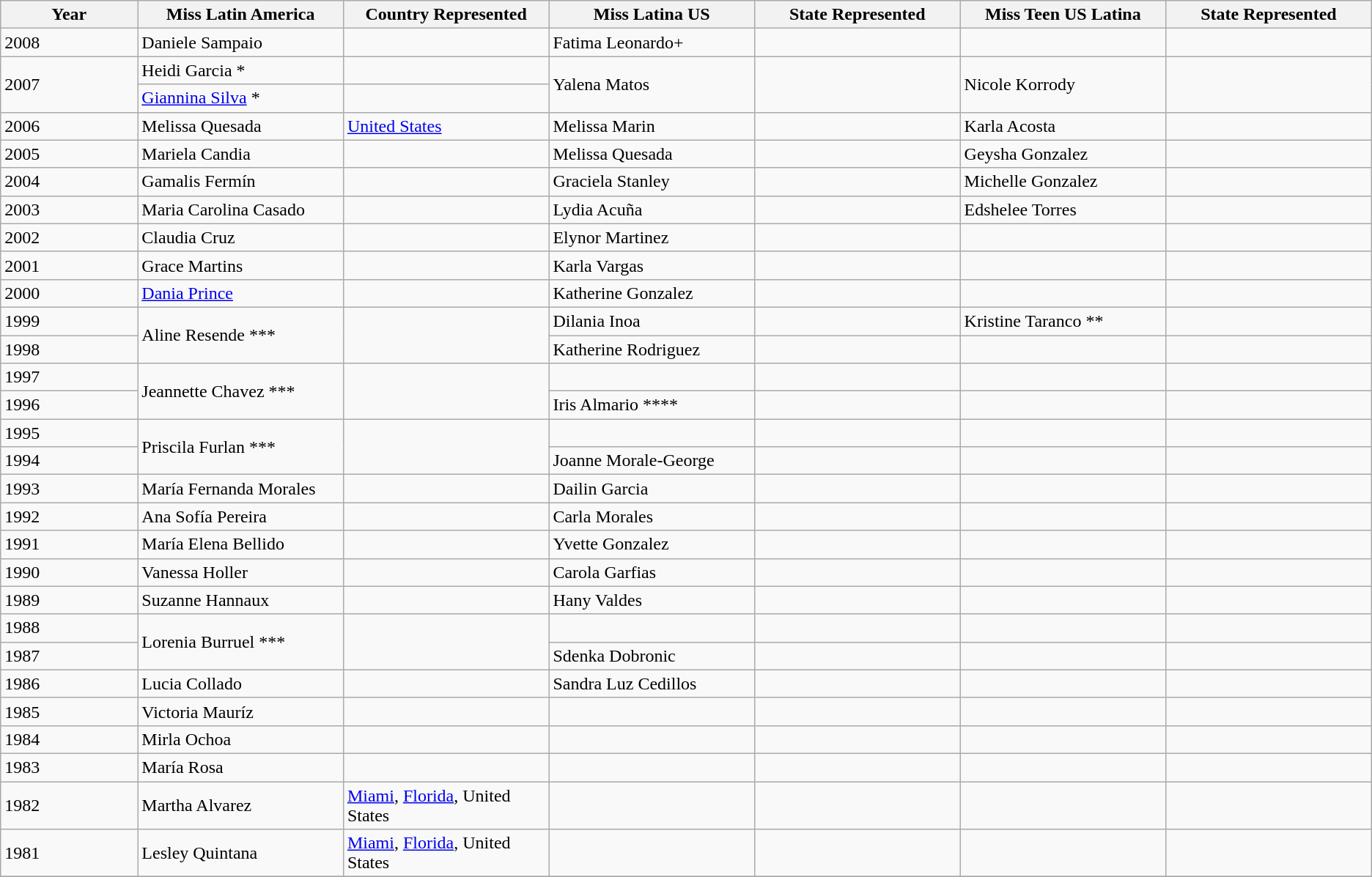<table class="wikitable">
<tr>
<th bgcolor="#cccccc"     width="10%">Year</th>
<th bgcolor="#cccccc"     width="15%">Miss Latin America</th>
<th bgcolor="#cccccc"     width="15%">Country Represented</th>
<th bgcolor="#cccccc"     width="15%">Miss Latina US</th>
<th bgcolor="#cccccc"     width="15%">State Represented</th>
<th bgcolor="#cccccc"     width="15%">Miss Teen US Latina</th>
<th bgcolor="#cccccc"     width="15%">State Represented</th>
</tr>
<tr>
<td>2008</td>
<td>Daniele Sampaio</td>
<td></td>
<td>Fatima Leonardo+</td>
<td></td>
<td></td>
<td></td>
</tr>
<tr>
<td rowspan="2">2007</td>
<td>Heidi Garcia *</td>
<td></td>
<td rowspan="2">Yalena Matos</td>
<td rowspan="2"></td>
<td rowspan="2">Nicole Korrody</td>
<td rowspan="2"></td>
</tr>
<tr>
<td><a href='#'>Giannina Silva</a> *</td>
<td></td>
</tr>
<tr>
<td>2006</td>
<td>Melissa Quesada</td>
<td> <a href='#'>United States</a></td>
<td>Melissa Marin</td>
<td></td>
<td>Karla Acosta</td>
<td></td>
</tr>
<tr>
<td>2005</td>
<td>Mariela Candia</td>
<td></td>
<td>Melissa Quesada</td>
<td></td>
<td>Geysha Gonzalez</td>
<td></td>
</tr>
<tr>
<td>2004</td>
<td>Gamalis Fermín</td>
<td></td>
<td>Graciela Stanley</td>
<td></td>
<td>Michelle Gonzalez</td>
<td></td>
</tr>
<tr>
<td>2003</td>
<td>Maria Carolina Casado</td>
<td></td>
<td>Lydia Acuña</td>
<td></td>
<td>Edshelee Torres</td>
<td></td>
</tr>
<tr>
<td>2002</td>
<td>Claudia Cruz</td>
<td></td>
<td>Elynor Martinez</td>
<td></td>
<td></td>
<td></td>
</tr>
<tr>
<td>2001</td>
<td>Grace Martins</td>
<td></td>
<td>Karla Vargas</td>
<td></td>
<td></td>
<td></td>
</tr>
<tr>
<td>2000</td>
<td><a href='#'>Dania Prince</a></td>
<td></td>
<td>Katherine Gonzalez</td>
<td></td>
<td></td>
<td></td>
</tr>
<tr>
<td>1999</td>
<td rowspan="2">Aline Resende ***</td>
<td rowspan="2"></td>
<td>Dilania Inoa</td>
<td></td>
<td>Kristine Taranco **</td>
<td></td>
</tr>
<tr>
<td>1998</td>
<td>Katherine Rodriguez</td>
<td></td>
<td></td>
<td></td>
</tr>
<tr>
<td>1997</td>
<td rowspan="2">Jeannette Chavez ***</td>
<td rowspan="2"></td>
<td></td>
<td></td>
<td></td>
<td></td>
</tr>
<tr>
<td>1996</td>
<td>Iris Almario ****</td>
<td></td>
<td></td>
<td></td>
</tr>
<tr>
<td>1995</td>
<td rowspan="2">Priscila Furlan ***</td>
<td rowspan="2"></td>
<td></td>
<td></td>
<td></td>
<td></td>
</tr>
<tr>
<td>1994</td>
<td>Joanne Morale-George</td>
<td></td>
<td></td>
<td></td>
</tr>
<tr>
<td>1993</td>
<td>María Fernanda Morales</td>
<td></td>
<td>Dailin Garcia</td>
<td></td>
<td></td>
<td></td>
</tr>
<tr>
<td>1992</td>
<td>Ana Sofía Pereira</td>
<td></td>
<td>Carla Morales</td>
<td></td>
<td></td>
<td></td>
</tr>
<tr>
<td>1991</td>
<td>María Elena Bellido</td>
<td></td>
<td>Yvette Gonzalez</td>
<td></td>
<td></td>
<td></td>
</tr>
<tr>
<td>1990</td>
<td>Vanessa Holler</td>
<td></td>
<td>Carola Garfias</td>
<td></td>
<td></td>
<td></td>
</tr>
<tr>
<td>1989</td>
<td>Suzanne Hannaux</td>
<td></td>
<td>Hany Valdes</td>
<td></td>
<td></td>
<td></td>
</tr>
<tr>
<td>1988</td>
<td rowspan="2">Lorenia Burruel ***</td>
<td rowspan="2"></td>
<td></td>
<td></td>
<td></td>
<td></td>
</tr>
<tr>
<td>1987</td>
<td>Sdenka Dobronic</td>
<td></td>
<td></td>
<td></td>
</tr>
<tr>
<td>1986</td>
<td>Lucia Collado</td>
<td></td>
<td>Sandra Luz Cedillos</td>
<td></td>
<td></td>
<td></td>
</tr>
<tr>
<td>1985</td>
<td>Victoria Mauríz</td>
<td></td>
<td></td>
<td></td>
<td></td>
<td></td>
</tr>
<tr>
<td>1984</td>
<td>Mirla Ochoa</td>
<td></td>
<td></td>
<td></td>
<td></td>
<td></td>
</tr>
<tr>
<td>1983</td>
<td>María Rosa</td>
<td></td>
<td></td>
<td></td>
<td></td>
<td></td>
</tr>
<tr>
<td>1982</td>
<td>Martha Alvarez</td>
<td>  <a href='#'>Miami</a>, <a href='#'>Florida</a>, United States</td>
<td></td>
<td></td>
<td></td>
<td></td>
</tr>
<tr>
<td>1981</td>
<td>Lesley Quintana</td>
<td>  <a href='#'>Miami</a>, <a href='#'>Florida</a>, United States</td>
<td></td>
<td></td>
<td></td>
<td></td>
</tr>
<tr>
</tr>
</table>
